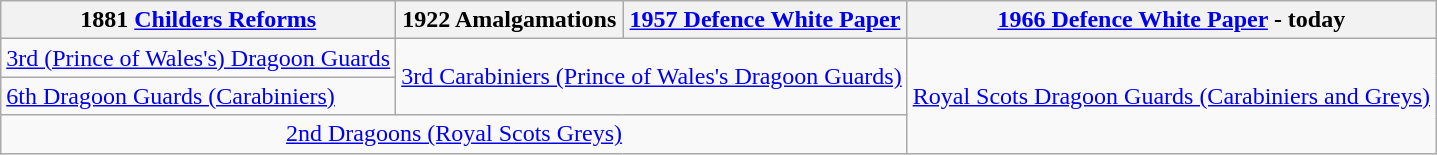<table class="wikitable">
<tr>
<th>1881 <a href='#'>Childers Reforms</a></th>
<th>1922 Amalgamations</th>
<th><a href='#'>1957 Defence White Paper</a></th>
<th><a href='#'>1966 Defence White Paper</a> - today</th>
</tr>
<tr>
<td><a href='#'>3rd (Prince of Wales's) Dragoon Guards</a></td>
<td rowspan="2" colspan="2" style="text-align: center;"><a href='#'>3rd Carabiniers (Prince of Wales's Dragoon Guards)</a></td>
<td rowspan="3" colspan="3" style="text-align: center;"><a href='#'>Royal Scots Dragoon Guards (Carabiniers and Greys)</a></td>
</tr>
<tr>
<td><a href='#'>6th Dragoon Guards (Carabiniers)</a></td>
</tr>
<tr>
<td colspan="3" style="text-align:center;"><a href='#'>2nd Dragoons (Royal Scots Greys)</a></td>
</tr>
</table>
